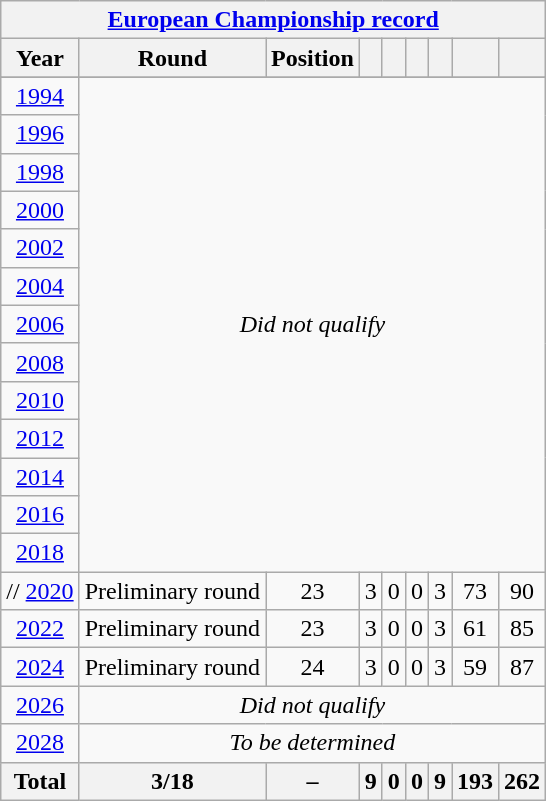<table class="wikitable" style="text-align: center;">
<tr>
<th colspan=9><a href='#'>European Championship record</a></th>
</tr>
<tr>
<th>Year</th>
<th>Round</th>
<th>Position</th>
<th></th>
<th></th>
<th></th>
<th></th>
<th></th>
<th></th>
</tr>
<tr>
</tr>
<tr>
<td> <a href='#'>1994</a></td>
<td colspan="8" rowspan="13"><em>Did not qualify</em></td>
</tr>
<tr>
<td> <a href='#'>1996</a></td>
</tr>
<tr>
<td> <a href='#'>1998</a></td>
</tr>
<tr>
<td> <a href='#'>2000</a></td>
</tr>
<tr>
<td> <a href='#'>2002</a></td>
</tr>
<tr>
<td> <a href='#'>2004</a></td>
</tr>
<tr>
<td> <a href='#'>2006</a></td>
</tr>
<tr>
<td> <a href='#'>2008</a></td>
</tr>
<tr>
<td> <a href='#'>2010</a></td>
</tr>
<tr>
<td> <a href='#'>2012</a></td>
</tr>
<tr>
<td> <a href='#'>2014</a></td>
</tr>
<tr>
<td> <a href='#'>2016</a></td>
</tr>
<tr>
<td> <a href='#'>2018</a></td>
</tr>
<tr>
<td>// <a href='#'>2020</a></td>
<td>Preliminary round</td>
<td>23</td>
<td>3</td>
<td>0</td>
<td>0</td>
<td>3</td>
<td>73</td>
<td>90</td>
</tr>
<tr>
<td> <a href='#'>2022</a></td>
<td>Preliminary round</td>
<td>23</td>
<td>3</td>
<td>0</td>
<td>0</td>
<td>3</td>
<td>61</td>
<td>85</td>
</tr>
<tr>
<td> <a href='#'>2024</a></td>
<td>Preliminary round</td>
<td>24</td>
<td>3</td>
<td>0</td>
<td>0</td>
<td>3</td>
<td>59</td>
<td>87</td>
</tr>
<tr>
<td> <a href='#'>2026</a></td>
<td colspan="8"><em>Did not qualify</em></td>
</tr>
<tr>
<td> <a href='#'>2028</a></td>
<td colspan="8"><em>To be determined</em></td>
</tr>
<tr>
<th>Total</th>
<th>3/18</th>
<th>–</th>
<th>9</th>
<th>0</th>
<th>0</th>
<th>9</th>
<th>193</th>
<th>262</th>
</tr>
</table>
